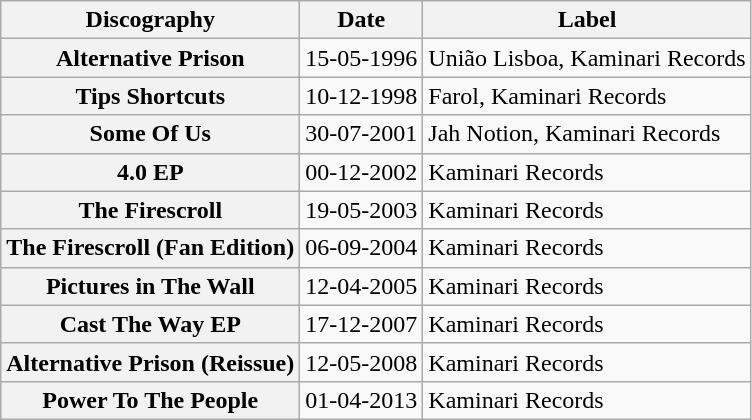<table class="wikitable">
<tr>
<th>Discography</th>
<th>Date</th>
<th>Label</th>
</tr>
<tr>
<th>Alternative Prison</th>
<td>15-05-1996</td>
<td>União Lisboa, Kaminari Records</td>
</tr>
<tr>
<th>Tips  Shortcuts</th>
<td>10-12-1998</td>
<td>Farol, Kaminari Records</td>
</tr>
<tr>
<th>Some Of Us</th>
<td>30-07-2001</td>
<td>Jah Notion, Kaminari Records</td>
</tr>
<tr>
<th>4.0 EP</th>
<td>00-12-2002</td>
<td>Kaminari Records</td>
</tr>
<tr>
<th>The Firescroll</th>
<td>19-05-2003</td>
<td>Kaminari Records</td>
</tr>
<tr>
<th>The Firescroll (Fan Edition)</th>
<td>06-09-2004</td>
<td>Kaminari Records</td>
</tr>
<tr>
<th>Pictures in The Wall</th>
<td>12-04-2005</td>
<td>Kaminari Records</td>
</tr>
<tr>
<th>Cast The Way EP</th>
<td>17-12-2007</td>
<td>Kaminari Records</td>
</tr>
<tr>
<th>Alternative Prison (Reissue)</th>
<td>12-05-2008</td>
<td>Kaminari Records</td>
</tr>
<tr>
<th>Power To The People</th>
<td>01-04-2013</td>
<td>Kaminari Records</td>
</tr>
</table>
